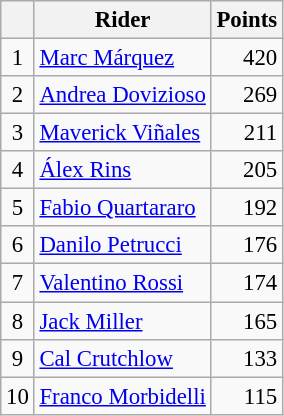<table class="wikitable" style="font-size: 95%;">
<tr>
<th></th>
<th>Rider</th>
<th>Points</th>
</tr>
<tr>
<td align=center>1</td>
<td> <a href='#'>Marc Márquez</a></td>
<td align=right>420</td>
</tr>
<tr>
<td align=center>2</td>
<td> <a href='#'>Andrea Dovizioso</a></td>
<td align=right>269</td>
</tr>
<tr>
<td align=center>3</td>
<td> <a href='#'>Maverick Viñales</a></td>
<td align=right>211</td>
</tr>
<tr>
<td align=center>4</td>
<td> <a href='#'>Álex Rins</a></td>
<td align=right>205</td>
</tr>
<tr>
<td align=center>5</td>
<td> <a href='#'>Fabio Quartararo</a></td>
<td align=right>192</td>
</tr>
<tr>
<td align=center>6</td>
<td> <a href='#'>Danilo Petrucci</a></td>
<td align=right>176</td>
</tr>
<tr>
<td align=center>7</td>
<td> <a href='#'>Valentino Rossi</a></td>
<td align=right>174</td>
</tr>
<tr>
<td align=center>8</td>
<td> <a href='#'>Jack Miller</a></td>
<td align=right>165</td>
</tr>
<tr>
<td align=center>9</td>
<td> <a href='#'>Cal Crutchlow</a></td>
<td align=right>133</td>
</tr>
<tr>
<td align=center>10</td>
<td> <a href='#'>Franco Morbidelli</a></td>
<td align=right>115</td>
</tr>
</table>
